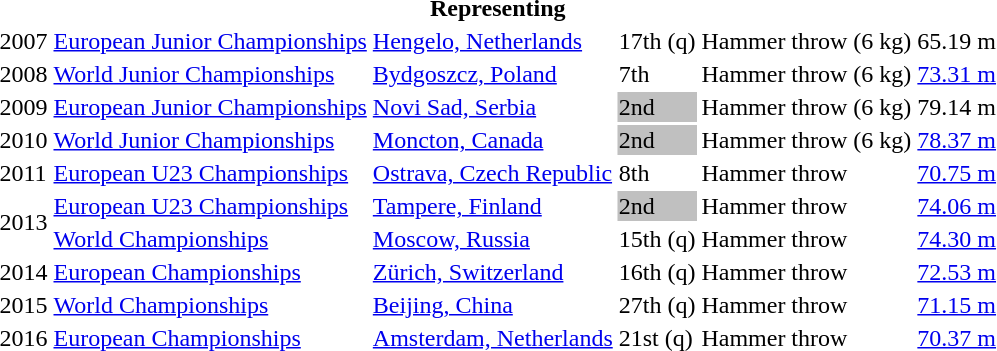<table>
<tr>
<th colspan="6">Representing </th>
</tr>
<tr>
<td>2007</td>
<td><a href='#'>European Junior Championships</a></td>
<td><a href='#'>Hengelo, Netherlands</a></td>
<td>17th (q)</td>
<td>Hammer throw (6 kg)</td>
<td>65.19 m</td>
</tr>
<tr>
<td>2008</td>
<td><a href='#'>World Junior Championships</a></td>
<td><a href='#'>Bydgoszcz, Poland</a></td>
<td>7th</td>
<td>Hammer throw (6 kg)</td>
<td><a href='#'>73.31 m</a></td>
</tr>
<tr>
<td>2009</td>
<td><a href='#'>European Junior Championships</a></td>
<td><a href='#'>Novi Sad, Serbia</a></td>
<td bgcolor=silver>2nd</td>
<td>Hammer throw (6 kg)</td>
<td>79.14 m</td>
</tr>
<tr>
<td>2010</td>
<td><a href='#'>World Junior Championships</a></td>
<td><a href='#'>Moncton, Canada</a></td>
<td bgcolor=silver>2nd</td>
<td>Hammer throw (6 kg)</td>
<td><a href='#'>78.37 m</a></td>
</tr>
<tr>
<td>2011</td>
<td><a href='#'>European U23 Championships</a></td>
<td><a href='#'>Ostrava, Czech Republic</a></td>
<td>8th</td>
<td>Hammer throw</td>
<td><a href='#'>70.75 m</a></td>
</tr>
<tr>
<td rowspan=2>2013</td>
<td><a href='#'>European U23 Championships</a></td>
<td><a href='#'>Tampere, Finland</a></td>
<td bgcolor=silver>2nd</td>
<td>Hammer throw</td>
<td><a href='#'>74.06 m</a></td>
</tr>
<tr>
<td><a href='#'>World Championships</a></td>
<td><a href='#'>Moscow, Russia</a></td>
<td>15th (q)</td>
<td>Hammer throw</td>
<td><a href='#'>74.30 m</a></td>
</tr>
<tr>
<td>2014</td>
<td><a href='#'>European Championships</a></td>
<td><a href='#'>Zürich, Switzerland</a></td>
<td>16th (q)</td>
<td>Hammer throw</td>
<td><a href='#'>72.53 m</a></td>
</tr>
<tr>
<td>2015</td>
<td><a href='#'>World Championships</a></td>
<td><a href='#'>Beijing, China</a></td>
<td>27th (q)</td>
<td>Hammer throw</td>
<td><a href='#'>71.15 m</a></td>
</tr>
<tr>
<td>2016</td>
<td><a href='#'>European Championships</a></td>
<td><a href='#'>Amsterdam, Netherlands</a></td>
<td>21st (q)</td>
<td>Hammer throw</td>
<td><a href='#'>70.37 m</a></td>
</tr>
</table>
